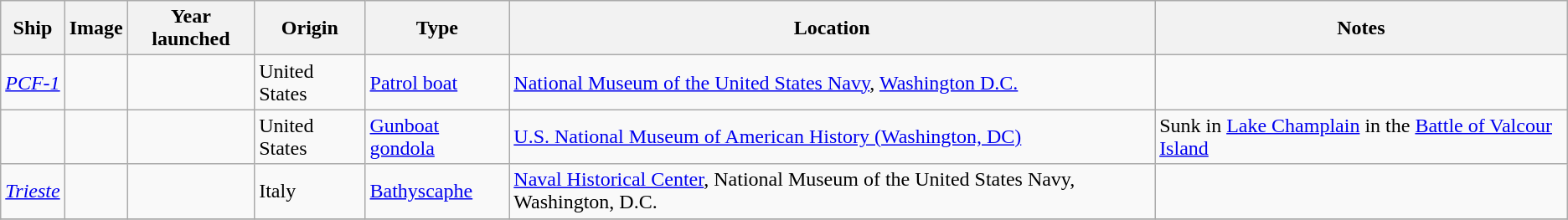<table class="wikitable sortable">
<tr>
<th>Ship</th>
<th>Image</th>
<th>Year launched</th>
<th>Origin</th>
<th>Type</th>
<th>Location</th>
<th>Notes</th>
</tr>
<tr>
<td><em><a href='#'>PCF-1</a></em></td>
<td></td>
<td></td>
<td> United States</td>
<td><a href='#'>Patrol boat</a></td>
<td><a href='#'>National Museum of the United States Navy</a>, <a href='#'>Washington D.C.</a></td>
<td></td>
</tr>
<tr>
<td data-sort-value=Philadelphia></td>
<td></td>
<td></td>
<td> United States</td>
<td><a href='#'>Gunboat</a> <a href='#'>gondola</a></td>
<td><a href='#'>U.S. National Museum of American History (Washington, DC)</a></td>
<td>Sunk in <a href='#'>Lake Champlain</a> in the <a href='#'>Battle of Valcour Island</a></td>
</tr>
<tr>
<td data-sort-value=Trieste 1><em><a href='#'>Trieste</a></em></td>
<td></td>
<td></td>
<td> Italy</td>
<td><a href='#'>Bathyscaphe</a></td>
<td><a href='#'>Naval Historical Center</a>, National Museum of the United States Navy, Washington, D.C.</td>
<td></td>
</tr>
<tr>
</tr>
</table>
